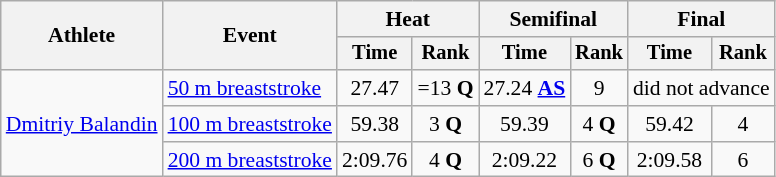<table class=wikitable style="font-size:90%">
<tr>
<th rowspan="2">Athlete</th>
<th rowspan="2">Event</th>
<th colspan="2">Heat</th>
<th colspan="2">Semifinal</th>
<th colspan="2">Final</th>
</tr>
<tr style="font-size:95%">
<th>Time</th>
<th>Rank</th>
<th>Time</th>
<th>Rank</th>
<th>Time</th>
<th>Rank</th>
</tr>
<tr align=center>
<td align=left rowspan=3><a href='#'>Dmitriy Balandin</a></td>
<td align=left><a href='#'>50 m breaststroke</a></td>
<td>27.47</td>
<td>=13 <strong>Q</strong></td>
<td>27.24 <strong><a href='#'>AS</a></strong></td>
<td>9</td>
<td colspan=2>did not advance</td>
</tr>
<tr align=center>
<td align=left><a href='#'>100 m breaststroke</a></td>
<td>59.38</td>
<td>3 <strong>Q</strong></td>
<td>59.39</td>
<td>4 <strong>Q</strong></td>
<td>59.42</td>
<td>4</td>
</tr>
<tr align=center>
<td align=left><a href='#'>200 m breaststroke</a></td>
<td>2:09.76</td>
<td>4 <strong>Q</strong></td>
<td>2:09.22</td>
<td>6 <strong>Q</strong></td>
<td>2:09.58</td>
<td>6</td>
</tr>
</table>
